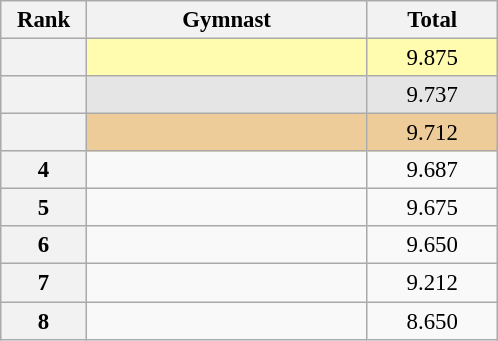<table class="wikitable sortable" style="text-align:center; font-size:95%">
<tr>
<th scope="col" style="width:50px;">Rank</th>
<th scope="col" style="width:180px;">Gymnast</th>
<th scope="col" style="width:80px;">Total</th>
</tr>
<tr style="background:#fffcaf;">
<th scope=row style="text-align:center"></th>
<td style="text-align:left;"></td>
<td>9.875</td>
</tr>
<tr style="background:#e5e5e5;">
<th scope=row style="text-align:center"></th>
<td style="text-align:left;"></td>
<td>9.737</td>
</tr>
<tr style="background:#ec9;">
<th scope=row style="text-align:center"></th>
<td style="text-align:left;"></td>
<td>9.712</td>
</tr>
<tr>
<th scope=row style="text-align:center">4</th>
<td style="text-align:left;"></td>
<td>9.687</td>
</tr>
<tr>
<th scope=row style="text-align:center">5</th>
<td style="text-align:left;"></td>
<td>9.675</td>
</tr>
<tr>
<th scope=row style="text-align:center">6</th>
<td style="text-align:left;"></td>
<td>9.650</td>
</tr>
<tr>
<th scope=row style="text-align:center">7</th>
<td style="text-align:left;"></td>
<td>9.212</td>
</tr>
<tr>
<th scope=row style="text-align:center">8</th>
<td style="text-align:left;"></td>
<td>8.650</td>
</tr>
</table>
